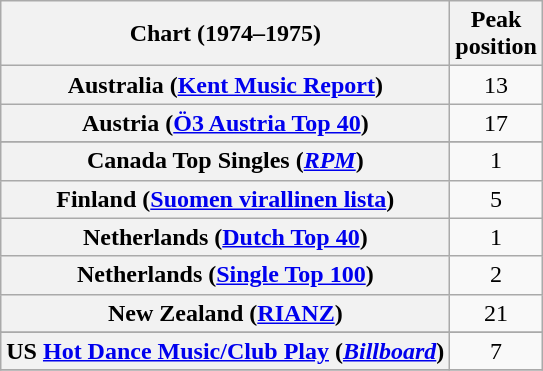<table class="wikitable sortable plainrowheaders" style="text-align:center">
<tr>
<th scope="col">Chart (1974–1975)</th>
<th scope="col">Peak<br>position</th>
</tr>
<tr>
<th scope="row">Australia (<a href='#'>Kent Music Report</a>)</th>
<td>13</td>
</tr>
<tr>
<th scope="row">Austria (<a href='#'>Ö3 Austria Top 40</a>)</th>
<td>17</td>
</tr>
<tr>
</tr>
<tr>
</tr>
<tr>
<th scope="row">Canada Top Singles (<em><a href='#'>RPM</a></em>)</th>
<td>1</td>
</tr>
<tr>
<th scope="row">Finland (<a href='#'>Suomen virallinen lista</a>)</th>
<td>5</td>
</tr>
<tr>
<th scope="row">Netherlands (<a href='#'>Dutch Top 40</a>)</th>
<td>1</td>
</tr>
<tr>
<th scope="row">Netherlands (<a href='#'>Single Top 100</a>)</th>
<td>2</td>
</tr>
<tr>
<th scope="row">New Zealand (<a href='#'>RIANZ</a>)</th>
<td>21</td>
</tr>
<tr>
</tr>
<tr>
</tr>
<tr>
</tr>
<tr>
<th scope="row">US <a href='#'>Hot Dance Music/Club Play</a> (<a href='#'><em>Billboard</em></a>)</th>
<td>7</td>
</tr>
<tr>
</tr>
</table>
